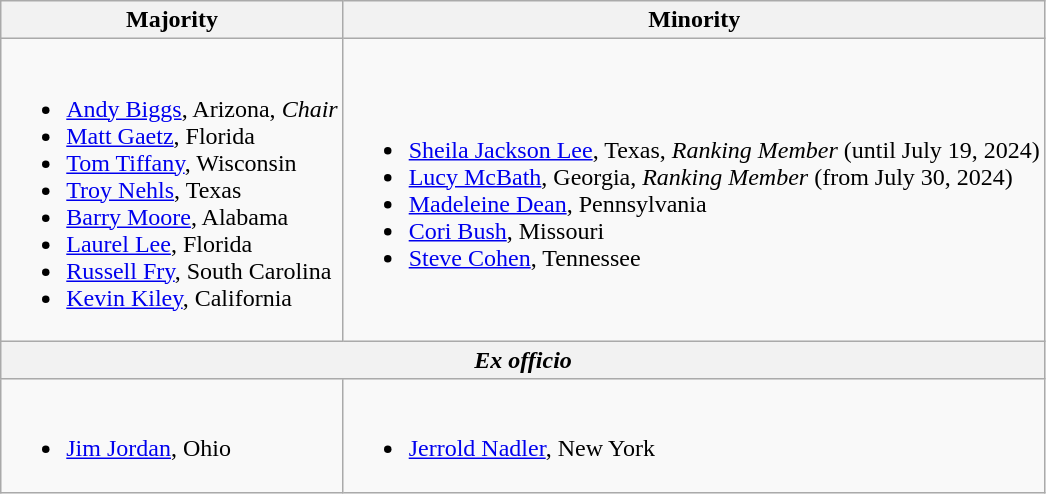<table class=wikitable>
<tr>
<th>Majority</th>
<th>Minority</th>
</tr>
<tr>
<td><br><ul><li><a href='#'>Andy Biggs</a>, Arizona, <em>Chair</em></li><li><a href='#'>Matt Gaetz</a>, Florida</li><li><a href='#'>Tom Tiffany</a>, Wisconsin</li><li><a href='#'>Troy Nehls</a>, Texas</li><li><a href='#'>Barry Moore</a>, Alabama</li><li><a href='#'>Laurel Lee</a>, Florida</li><li><a href='#'>Russell Fry</a>, South Carolina</li><li><a href='#'>Kevin Kiley</a>, California</li></ul></td>
<td><br><ul><li><a href='#'>Sheila Jackson Lee</a>, Texas, <em>Ranking Member</em> (until July 19, 2024)</li><li><a href='#'>Lucy McBath</a>, Georgia, <em>Ranking Member</em> (from July 30, 2024)</li><li><a href='#'>Madeleine Dean</a>, Pennsylvania</li><li><a href='#'>Cori Bush</a>, Missouri</li><li><a href='#'>Steve Cohen</a>, Tennessee</li></ul></td>
</tr>
<tr>
<th colspan=2><em>Ex officio</em></th>
</tr>
<tr>
<td><br><ul><li><a href='#'>Jim Jordan</a>, Ohio</li></ul></td>
<td><br><ul><li><a href='#'>Jerrold Nadler</a>, New York</li></ul></td>
</tr>
</table>
